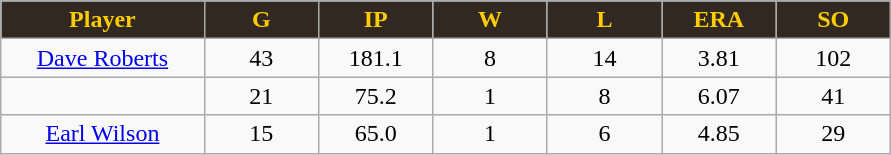<table class="wikitable sortable">
<tr>
<th style="background:#312821; color:#FFCC00"   width="16%">Player</th>
<th style="background:#312821; color:#FFCC00"   width="9%">G</th>
<th style="background:#312821; color:#FFCC00"   width="9%">IP</th>
<th style="background:#312821; color:#FFCC00"   width="9%">W</th>
<th style="background:#312821; color:#FFCC00"   width="9%">L</th>
<th style="background:#312821; color:#FFCC00"   width="9%">ERA</th>
<th style="background:#312821; color:#FFCC00"   width="9%">SO</th>
</tr>
<tr align="center">
<td><a href='#'>Dave Roberts</a></td>
<td>43</td>
<td>181.1</td>
<td>8</td>
<td>14</td>
<td>3.81</td>
<td>102</td>
</tr>
<tr align=center>
<td></td>
<td>21</td>
<td>75.2</td>
<td>1</td>
<td>8</td>
<td>6.07</td>
<td>41</td>
</tr>
<tr align="center">
<td><a href='#'>Earl Wilson</a></td>
<td>15</td>
<td>65.0</td>
<td>1</td>
<td>6</td>
<td>4.85</td>
<td>29</td>
</tr>
</table>
